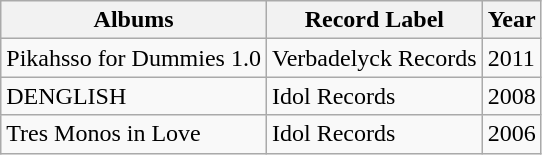<table class="wikitable">
<tr>
<th>Albums</th>
<th>Record Label</th>
<th>Year</th>
</tr>
<tr>
<td>Pikahsso for Dummies 1.0</td>
<td>Verbadelyck Records</td>
<td>2011</td>
</tr>
<tr>
<td>DENGLISH</td>
<td>Idol Records</td>
<td>2008</td>
</tr>
<tr>
<td>Tres Monos in Love</td>
<td>Idol Records</td>
<td>2006</td>
</tr>
</table>
